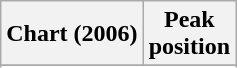<table class="wikitable sortable plainrowheaders" style="text-align:center;">
<tr>
<th scope="col">Chart (2006)</th>
<th scope="col">Peak<br>position</th>
</tr>
<tr>
</tr>
<tr>
</tr>
<tr>
</tr>
</table>
